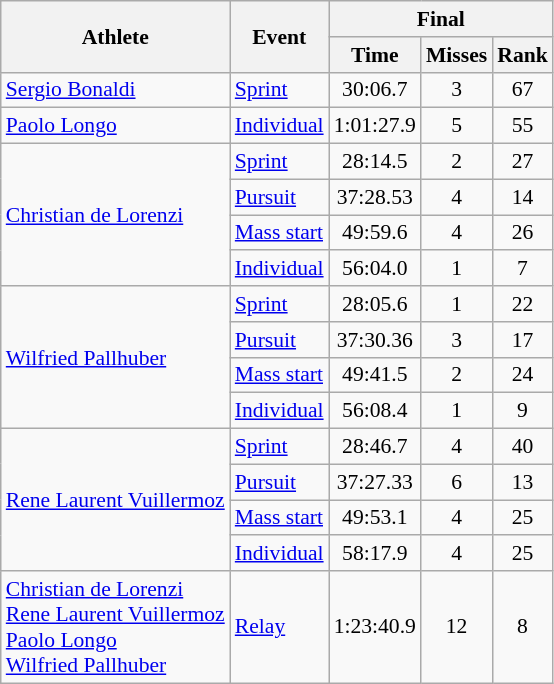<table class="wikitable" style="font-size:90%">
<tr>
<th rowspan="2">Athlete</th>
<th rowspan="2">Event</th>
<th colspan="3">Final</th>
</tr>
<tr>
<th>Time</th>
<th>Misses</th>
<th>Rank</th>
</tr>
<tr>
<td><a href='#'>Sergio Bonaldi</a></td>
<td><a href='#'>Sprint</a></td>
<td align="center">30:06.7</td>
<td align="center">3</td>
<td align="center">67</td>
</tr>
<tr>
<td><a href='#'>Paolo Longo</a></td>
<td><a href='#'>Individual</a></td>
<td align="center">1:01:27.9</td>
<td align="center">5</td>
<td align="center">55</td>
</tr>
<tr>
<td rowspan=4><a href='#'>Christian de Lorenzi</a></td>
<td><a href='#'>Sprint</a></td>
<td align="center">28:14.5</td>
<td align="center">2</td>
<td align="center">27</td>
</tr>
<tr>
<td><a href='#'>Pursuit</a></td>
<td align="center">37:28.53</td>
<td align="center">4</td>
<td align="center">14</td>
</tr>
<tr>
<td><a href='#'>Mass start</a></td>
<td align="center">49:59.6</td>
<td align="center">4</td>
<td align="center">26</td>
</tr>
<tr>
<td><a href='#'>Individual</a></td>
<td align="center">56:04.0</td>
<td align="center">1</td>
<td align="center">7</td>
</tr>
<tr>
<td rowspan=4><a href='#'>Wilfried Pallhuber</a></td>
<td><a href='#'>Sprint</a></td>
<td align="center">28:05.6</td>
<td align="center">1</td>
<td align="center">22</td>
</tr>
<tr>
<td><a href='#'>Pursuit</a></td>
<td align="center">37:30.36</td>
<td align="center">3</td>
<td align="center">17</td>
</tr>
<tr>
<td><a href='#'>Mass start</a></td>
<td align="center">49:41.5</td>
<td align="center">2</td>
<td align="center">24</td>
</tr>
<tr>
<td><a href='#'>Individual</a></td>
<td align="center">56:08.4</td>
<td align="center">1</td>
<td align="center">9</td>
</tr>
<tr>
<td rowspan=4><a href='#'>Rene Laurent Vuillermoz</a></td>
<td><a href='#'>Sprint</a></td>
<td align="center">28:46.7</td>
<td align="center">4</td>
<td align="center">40</td>
</tr>
<tr>
<td><a href='#'>Pursuit</a></td>
<td align="center">37:27.33</td>
<td align="center">6</td>
<td align="center">13</td>
</tr>
<tr>
<td><a href='#'>Mass start</a></td>
<td align="center">49:53.1</td>
<td align="center">4</td>
<td align="center">25</td>
</tr>
<tr>
<td><a href='#'>Individual</a></td>
<td align="center">58:17.9</td>
<td align="center">4</td>
<td align="center">25</td>
</tr>
<tr>
<td><a href='#'>Christian de Lorenzi</a><br><a href='#'>Rene Laurent Vuillermoz</a><br> <a href='#'>Paolo Longo</a><br><a href='#'>Wilfried Pallhuber</a></td>
<td><a href='#'>Relay</a></td>
<td align="center">1:23:40.9</td>
<td align="center">12</td>
<td align="center">8</td>
</tr>
</table>
